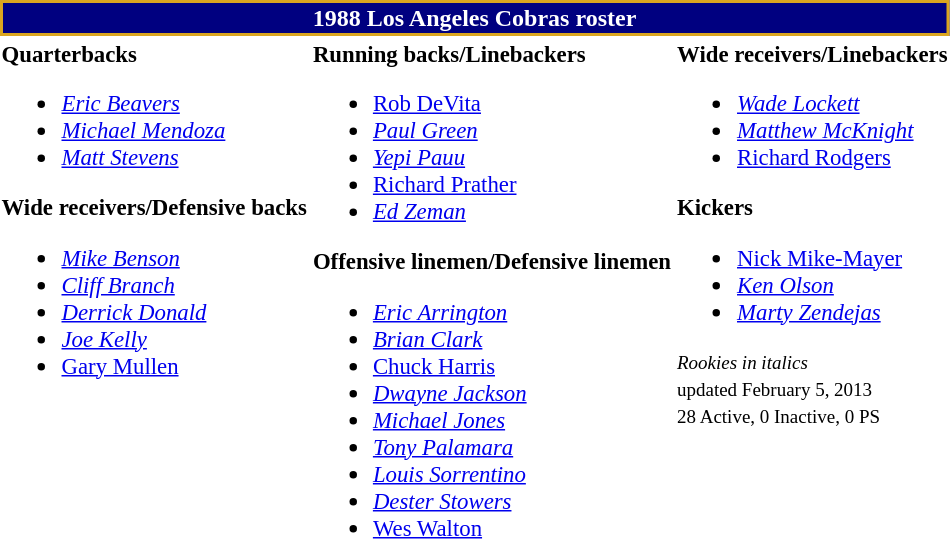<table class="toccolours" style="text-align: left;">
<tr>
<th colspan="7" style="background:navy; border:2px solid goldenrod; color:white; text-align:center;">1988 Los Angeles Cobras roster</th>
</tr>
<tr>
<td style="font-size: 95%;" valign="top"><strong>Quarterbacks</strong><br><ul><li> <em><a href='#'>Eric Beavers</a></em></li><li> <em><a href='#'>Michael Mendoza</a></em></li><li> <em><a href='#'>Matt Stevens</a></em></li></ul><strong>Wide receivers/Defensive backs</strong><ul><li> <em><a href='#'>Mike Benson</a></em></li><li> <em><a href='#'>Cliff Branch</a></em></li><li> <em><a href='#'>Derrick Donald</a></em></li><li> <em><a href='#'>Joe Kelly</a></em></li><li> <a href='#'>Gary Mullen</a></li></ul></td>
<td style="font-size: 95%;" valign="top"><strong>Running backs/Linebackers</strong><br><ul><li> <a href='#'>Rob DeVita</a></li><li> <em><a href='#'>Paul Green</a></em></li><li> <em><a href='#'>Yepi Pauu</a></em></li><li> <a href='#'>Richard Prather</a></li><li> <em><a href='#'>Ed Zeman</a></em></li></ul><strong>Offensive linemen/Defensive linemen</strong><ul><li> <em><a href='#'>Eric Arrington</a></em></li><li> <em><a href='#'>Brian Clark</a></em></li><li> <a href='#'>Chuck Harris</a></li><li> <em><a href='#'>Dwayne Jackson</a></em></li><li> <em><a href='#'>Michael Jones</a></em></li><li> <em><a href='#'>Tony Palamara</a></em></li><li> <em><a href='#'>Louis Sorrentino</a></em></li><li> <em><a href='#'>Dester Stowers</a></em></li><li> <a href='#'>Wes Walton</a></li></ul></td>
<td style="font-size: 95%;" valign="top"><strong>Wide receivers/Linebackers</strong><br><ul><li> <em><a href='#'>Wade Lockett</a></em></li><li> <em><a href='#'>Matthew McKnight</a></em></li><li> <a href='#'>Richard Rodgers</a></li></ul><strong>Kickers</strong><ul><li> <a href='#'>Nick Mike-Mayer</a></li><li> <em><a href='#'>Ken Olson</a></em></li><li> <em><a href='#'>Marty Zendejas</a></em></li></ul><small><em>Rookies in italics</em></small><br>
<small> updated February 5, 2013</small><br>
<small>28 Active, 0 Inactive, 0 PS</small></td>
</tr>
<tr>
</tr>
</table>
